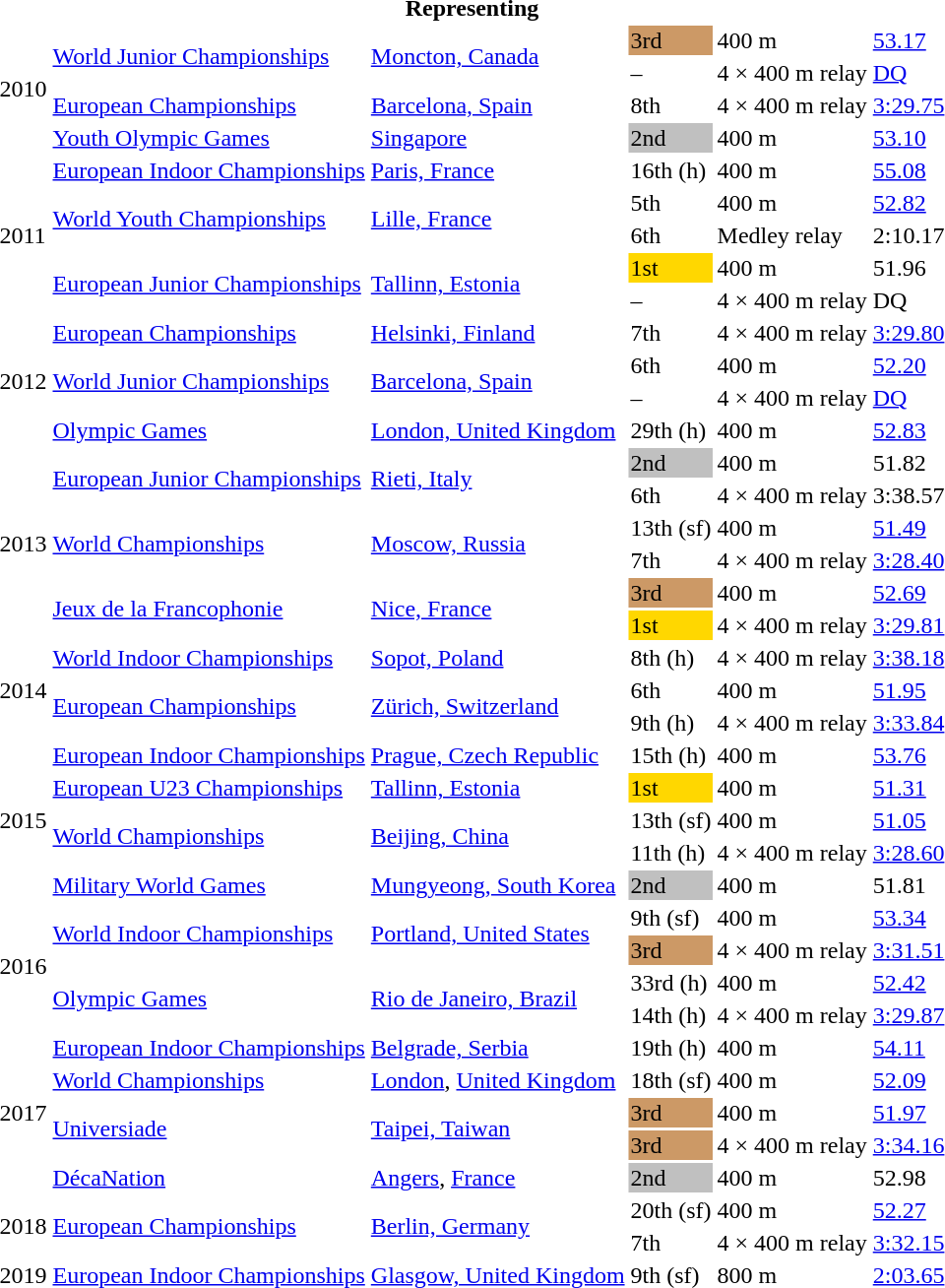<table>
<tr>
<th colspan="6">Representing </th>
</tr>
<tr>
<td rowspan=4>2010</td>
<td rowspan=2><a href='#'>World Junior Championships</a></td>
<td rowspan=2><a href='#'>Moncton, Canada</a></td>
<td bgcolor=cc9966>3rd</td>
<td>400 m</td>
<td><a href='#'>53.17</a></td>
</tr>
<tr>
<td>–</td>
<td>4 × 400 m relay</td>
<td><a href='#'>DQ</a></td>
</tr>
<tr>
<td><a href='#'>European Championships</a></td>
<td><a href='#'>Barcelona, Spain</a></td>
<td>8th</td>
<td>4 × 400 m relay</td>
<td><a href='#'>3:29.75</a></td>
</tr>
<tr>
<td><a href='#'>Youth Olympic Games</a></td>
<td><a href='#'>Singapore</a></td>
<td bgcolor=silver>2nd</td>
<td>400 m</td>
<td><a href='#'>53.10</a></td>
</tr>
<tr>
<td rowspan=5>2011</td>
<td><a href='#'>European Indoor Championships</a></td>
<td><a href='#'>Paris, France</a></td>
<td>16th (h)</td>
<td>400 m</td>
<td><a href='#'>55.08</a></td>
</tr>
<tr>
<td rowspan=2><a href='#'>World Youth Championships</a></td>
<td rowspan=2><a href='#'>Lille, France</a></td>
<td>5th</td>
<td>400 m</td>
<td><a href='#'>52.82</a></td>
</tr>
<tr>
<td>6th</td>
<td>Medley relay</td>
<td>2:10.17</td>
</tr>
<tr>
<td rowspan=2><a href='#'>European Junior Championships</a></td>
<td rowspan=2><a href='#'>Tallinn, Estonia</a></td>
<td bgcolor=gold>1st</td>
<td>400 m</td>
<td>51.96</td>
</tr>
<tr>
<td>–</td>
<td>4 × 400 m relay</td>
<td>DQ</td>
</tr>
<tr>
<td rowspan=4>2012</td>
<td><a href='#'>European Championships</a></td>
<td><a href='#'>Helsinki, Finland</a></td>
<td>7th</td>
<td>4 × 400 m relay</td>
<td><a href='#'>3:29.80</a></td>
</tr>
<tr>
<td rowspan=2><a href='#'>World Junior Championships</a></td>
<td rowspan=2><a href='#'>Barcelona, Spain</a></td>
<td>6th</td>
<td>400 m</td>
<td><a href='#'>52.20</a></td>
</tr>
<tr>
<td>–</td>
<td>4 × 400 m relay</td>
<td><a href='#'>DQ</a></td>
</tr>
<tr>
<td><a href='#'>Olympic Games</a></td>
<td><a href='#'>London, United Kingdom</a></td>
<td>29th (h)</td>
<td>400 m</td>
<td><a href='#'>52.83</a></td>
</tr>
<tr>
<td rowspan=6>2013</td>
<td rowspan=2><a href='#'>European Junior Championships</a></td>
<td rowspan=2><a href='#'>Rieti, Italy</a></td>
<td bgcolor=silver>2nd</td>
<td>400 m</td>
<td>51.82</td>
</tr>
<tr>
<td>6th</td>
<td>4 × 400 m relay</td>
<td>3:38.57</td>
</tr>
<tr>
<td rowspan=2><a href='#'>World Championships</a></td>
<td rowspan=2><a href='#'>Moscow, Russia</a></td>
<td>13th (sf)</td>
<td>400 m</td>
<td><a href='#'>51.49</a></td>
</tr>
<tr>
<td>7th</td>
<td>4 × 400 m relay</td>
<td><a href='#'>3:28.40</a></td>
</tr>
<tr>
<td rowspan=2><a href='#'>Jeux de la Francophonie</a></td>
<td rowspan=2><a href='#'>Nice, France</a></td>
<td bgcolor=cc9966>3rd</td>
<td>400 m</td>
<td><a href='#'>52.69</a></td>
</tr>
<tr>
<td bgcolor=gold>1st</td>
<td>4 × 400 m relay</td>
<td><a href='#'>3:29.81</a></td>
</tr>
<tr>
<td rowspan=3>2014</td>
<td><a href='#'>World Indoor Championships</a></td>
<td><a href='#'>Sopot, Poland</a></td>
<td>8th (h)</td>
<td>4 × 400 m relay</td>
<td><a href='#'>3:38.18</a></td>
</tr>
<tr>
<td rowspan=2><a href='#'>European Championships</a></td>
<td rowspan=2><a href='#'>Zürich, Switzerland</a></td>
<td>6th</td>
<td>400 m</td>
<td><a href='#'>51.95</a></td>
</tr>
<tr>
<td>9th (h)</td>
<td>4 × 400 m relay</td>
<td><a href='#'>3:33.84</a></td>
</tr>
<tr>
<td rowspan=5>2015</td>
<td><a href='#'>European Indoor Championships</a></td>
<td><a href='#'>Prague, Czech Republic</a></td>
<td>15th (h)</td>
<td>400 m</td>
<td><a href='#'>53.76</a></td>
</tr>
<tr>
<td><a href='#'>European U23 Championships</a></td>
<td><a href='#'>Tallinn, Estonia</a></td>
<td bgcolor=gold>1st</td>
<td>400 m</td>
<td><a href='#'>51.31</a></td>
</tr>
<tr>
<td rowspan=2><a href='#'>World Championships</a></td>
<td rowspan=2><a href='#'>Beijing, China</a></td>
<td>13th (sf)</td>
<td>400 m</td>
<td><a href='#'>51.05</a></td>
</tr>
<tr>
<td>11th (h)</td>
<td>4 × 400 m relay</td>
<td><a href='#'>3:28.60</a></td>
</tr>
<tr>
<td><a href='#'>Military World Games</a></td>
<td><a href='#'>Mungyeong, South Korea</a></td>
<td bgcolor=silver>2nd</td>
<td>400 m</td>
<td>51.81</td>
</tr>
<tr>
<td rowspan=4>2016</td>
<td rowspan=2><a href='#'>World Indoor Championships</a></td>
<td rowspan=2><a href='#'>Portland, United States</a></td>
<td>9th (sf)</td>
<td>400 m</td>
<td><a href='#'>53.34</a></td>
</tr>
<tr>
<td bgcolor=cc9966>3rd</td>
<td>4 × 400 m relay</td>
<td><a href='#'>3:31.51</a></td>
</tr>
<tr>
<td rowspan=2><a href='#'>Olympic Games</a></td>
<td rowspan=2><a href='#'>Rio de Janeiro, Brazil</a></td>
<td>33rd (h)</td>
<td>400 m</td>
<td><a href='#'>52.42</a></td>
</tr>
<tr>
<td>14th (h)</td>
<td>4 × 400 m relay</td>
<td><a href='#'>3:29.87</a></td>
</tr>
<tr>
<td rowspan=5>2017</td>
<td><a href='#'>European Indoor Championships</a></td>
<td><a href='#'>Belgrade, Serbia</a></td>
<td>19th (h)</td>
<td>400 m</td>
<td><a href='#'>54.11</a></td>
</tr>
<tr>
<td><a href='#'>World Championships</a></td>
<td><a href='#'>London</a>, <a href='#'>United Kingdom</a></td>
<td>18th (sf)</td>
<td>400 m</td>
<td><a href='#'>52.09</a></td>
</tr>
<tr>
<td rowspan=2><a href='#'>Universiade</a></td>
<td rowspan=2><a href='#'>Taipei, Taiwan</a></td>
<td bgcolor=cc9966>3rd</td>
<td>400 m</td>
<td><a href='#'>51.97</a></td>
</tr>
<tr>
<td bgcolor=cc9966>3rd</td>
<td>4 × 400 m relay</td>
<td><a href='#'>3:34.16</a></td>
</tr>
<tr>
<td><a href='#'>DécaNation</a></td>
<td><a href='#'>Angers</a>, <a href='#'>France</a></td>
<td bgcolor=silver>2nd</td>
<td>400 m</td>
<td>52.98</td>
</tr>
<tr>
<td rowspan=2>2018</td>
<td rowspan=2><a href='#'>European Championships</a></td>
<td rowspan=2><a href='#'>Berlin, Germany</a></td>
<td>20th (sf)</td>
<td>400 m</td>
<td><a href='#'>52.27</a></td>
</tr>
<tr>
<td>7th</td>
<td>4 × 400 m relay</td>
<td><a href='#'>3:32.15</a></td>
</tr>
<tr>
<td>2019</td>
<td><a href='#'>European Indoor Championships</a></td>
<td><a href='#'>Glasgow, United Kingdom</a></td>
<td>9th (sf)</td>
<td>800 m</td>
<td><a href='#'>2:03.65</a></td>
</tr>
</table>
